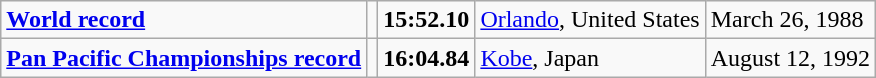<table class="wikitable">
<tr>
<td><strong><a href='#'>World record</a></strong></td>
<td></td>
<td><strong>15:52.10</strong></td>
<td><a href='#'>Orlando</a>, United States</td>
<td>March 26, 1988</td>
</tr>
<tr>
<td><strong><a href='#'>Pan Pacific Championships record</a></strong></td>
<td></td>
<td><strong>16:04.84</strong></td>
<td><a href='#'>Kobe</a>, Japan</td>
<td>August 12, 1992</td>
</tr>
</table>
